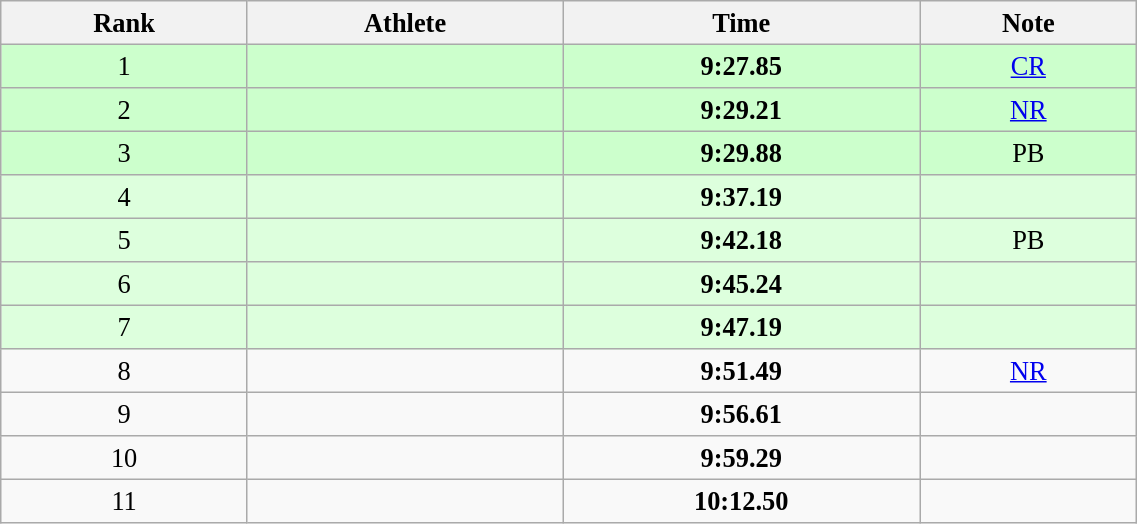<table class="wikitable" style=" text-align:center; font-size:110%;" width="60%">
<tr>
<th>Rank</th>
<th>Athlete</th>
<th>Time</th>
<th>Note</th>
</tr>
<tr bgcolor=#CCFFCC>
<td>1</td>
<td align=left></td>
<td><strong>9:27.85</strong></td>
<td><a href='#'>CR</a></td>
</tr>
<tr bgcolor=#CCFFCC>
<td>2</td>
<td align=left></td>
<td><strong>9:29.21</strong></td>
<td><a href='#'>NR</a></td>
</tr>
<tr bgcolor=#CCFFCC>
<td>3</td>
<td align=left></td>
<td><strong>9:29.88</strong></td>
<td>PB</td>
</tr>
<tr bgcolor=#DDFFDD>
<td>4</td>
<td align=left></td>
<td><strong>9:37.19</strong></td>
<td></td>
</tr>
<tr bgcolor=#DDFFDD>
<td>5</td>
<td align=left></td>
<td><strong>9:42.18</strong></td>
<td>PB</td>
</tr>
<tr bgcolor=#DDFFDD>
<td>6</td>
<td align=left></td>
<td><strong>9:45.24</strong></td>
<td></td>
</tr>
<tr bgcolor=#DDFFDD>
<td>7</td>
<td align=left></td>
<td><strong>9:47.19</strong></td>
<td></td>
</tr>
<tr>
<td>8</td>
<td align=left></td>
<td><strong>9:51.49</strong></td>
<td><a href='#'>NR</a></td>
</tr>
<tr>
<td>9</td>
<td align=left></td>
<td><strong>9:56.61</strong></td>
<td></td>
</tr>
<tr>
<td>10</td>
<td align=left></td>
<td><strong>9:59.29</strong></td>
<td></td>
</tr>
<tr>
<td>11</td>
<td align=left></td>
<td><strong>10:12.50</strong></td>
<td></td>
</tr>
</table>
